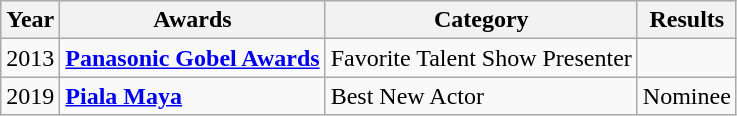<table class="wikitable">
<tr>
<th>Year</th>
<th>Awards</th>
<th>Category</th>
<th>Results</th>
</tr>
<tr>
<td>2013</td>
<td><strong><a href='#'>Panasonic Gobel Awards</a></strong></td>
<td>Favorite Talent Show Presenter</td>
<td></td>
</tr>
<tr>
<td>2019</td>
<td><a href='#'><strong>Piala Maya</strong></a></td>
<td>Best New Actor</td>
<td>Nominee</td>
</tr>
</table>
